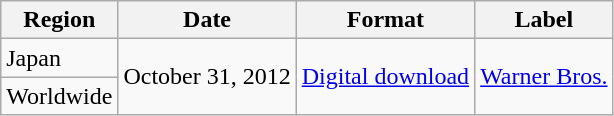<table class=wikitable>
<tr>
<th>Region</th>
<th>Date</th>
<th>Format</th>
<th>Label</th>
</tr>
<tr>
<td>Japan</td>
<td rowspan="2">October 31, 2012</td>
<td rowspan="2"><a href='#'>Digital download</a></td>
<td rowspan="2"><a href='#'>Warner Bros.</a></td>
</tr>
<tr>
<td>Worldwide</td>
</tr>
</table>
